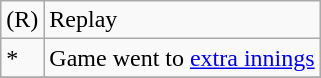<table class="wikitable">
<tr>
<td>(R)</td>
<td>Replay</td>
</tr>
<tr>
<td>*</td>
<td>Game went to <a href='#'>extra innings</a></td>
</tr>
<tr>
</tr>
</table>
